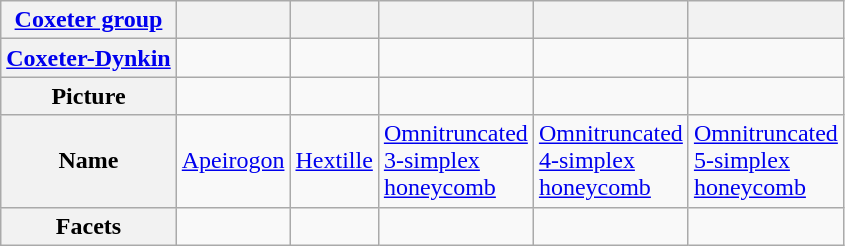<table class=wikitable>
<tr align=center>
<th><a href='#'>Coxeter group</a></th>
<th></th>
<th></th>
<th></th>
<th></th>
<th></th>
</tr>
<tr align=center>
<th><a href='#'>Coxeter-Dynkin</a></th>
<td></td>
<td></td>
<td></td>
<td></td>
<td></td>
</tr>
<tr>
<th>Picture</th>
<td></td>
<td></td>
<td></td>
<td></td>
<td></td>
</tr>
<tr>
<th>Name</th>
<td><a href='#'>Apeirogon</a></td>
<td><a href='#'>Hextille</a></td>
<td><a href='#'>Omnitruncated<br>3-simplex<br>honeycomb</a></td>
<td><a href='#'>Omnitruncated<br>4-simplex<br>honeycomb</a></td>
<td><a href='#'>Omnitruncated<br>5-simplex<br>honeycomb</a></td>
</tr>
<tr>
<th>Facets</th>
<td></td>
<td></td>
<td></td>
<td></td>
<td></td>
</tr>
</table>
